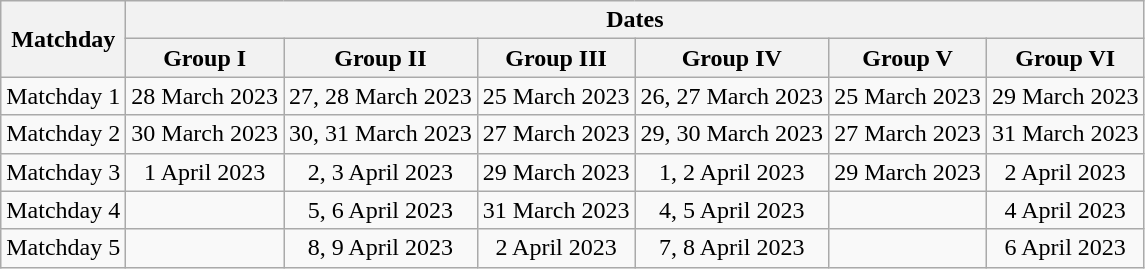<table class="wikitable" style="text-align:center">
<tr>
<th rowspan="2">Matchday</th>
<th colspan="6">Dates</th>
</tr>
<tr>
<th>Group I</th>
<th>Group II</th>
<th>Group III</th>
<th>Group IV</th>
<th>Group V</th>
<th>Group VI</th>
</tr>
<tr>
<td>Matchday 1</td>
<td>28 March 2023</td>
<td>27, 28 March 2023</td>
<td>25 March 2023</td>
<td>26, 27 March 2023</td>
<td>25 March 2023</td>
<td>29 March 2023</td>
</tr>
<tr>
<td>Matchday 2</td>
<td>30 March 2023</td>
<td>30, 31 March 2023</td>
<td>27 March 2023</td>
<td>29, 30 March 2023</td>
<td>27 March 2023</td>
<td>31 March 2023</td>
</tr>
<tr>
<td>Matchday 3</td>
<td>1 April 2023</td>
<td>2, 3 April 2023</td>
<td>29 March 2023</td>
<td>1, 2 April 2023</td>
<td>29 March 2023</td>
<td>2 April 2023</td>
</tr>
<tr>
<td>Matchday 4</td>
<td></td>
<td>5, 6 April 2023</td>
<td>31 March 2023</td>
<td>4, 5 April 2023</td>
<td></td>
<td>4 April 2023</td>
</tr>
<tr>
<td>Matchday 5</td>
<td></td>
<td>8, 9 April 2023</td>
<td>2 April 2023</td>
<td>7, 8 April 2023</td>
<td></td>
<td>6 April 2023</td>
</tr>
</table>
